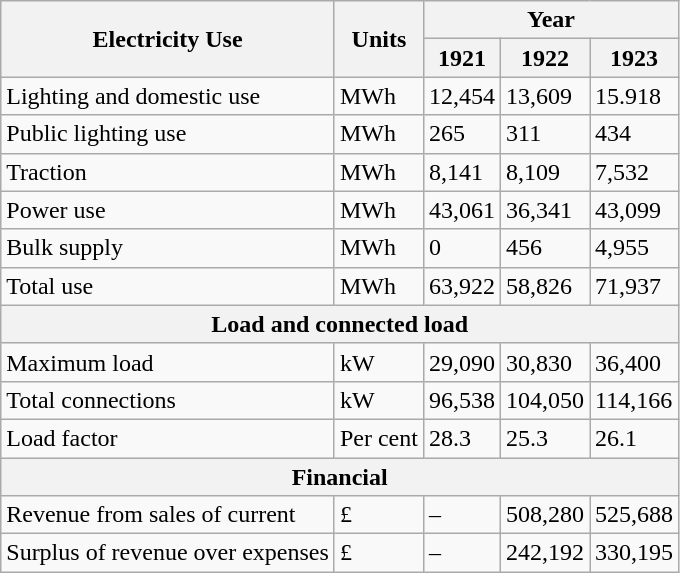<table class="wikitable">
<tr>
<th rowspan="2">Electricity  Use</th>
<th rowspan="2">Units</th>
<th colspan="3">Year</th>
</tr>
<tr>
<th>1921</th>
<th>1922</th>
<th>1923</th>
</tr>
<tr>
<td>Lighting  and domestic use</td>
<td>MWh</td>
<td>12,454</td>
<td>13,609</td>
<td>15.918</td>
</tr>
<tr>
<td>Public  lighting use</td>
<td>MWh</td>
<td>265</td>
<td>311</td>
<td>434</td>
</tr>
<tr>
<td>Traction</td>
<td>MWh</td>
<td>8,141</td>
<td>8,109</td>
<td>7,532</td>
</tr>
<tr>
<td>Power  use</td>
<td>MWh</td>
<td>43,061</td>
<td>36,341</td>
<td>43,099</td>
</tr>
<tr>
<td>Bulk  supply</td>
<td>MWh</td>
<td>0</td>
<td>456</td>
<td>4,955</td>
</tr>
<tr>
<td>Total  use</td>
<td>MWh</td>
<td>63,922</td>
<td>58,826</td>
<td>71,937</td>
</tr>
<tr>
<th colspan="5">Load  and connected load</th>
</tr>
<tr>
<td>Maximum  load</td>
<td>kW</td>
<td>29,090</td>
<td>30,830</td>
<td>36,400</td>
</tr>
<tr>
<td>Total  connections</td>
<td>kW</td>
<td>96,538</td>
<td>104,050</td>
<td>114,166</td>
</tr>
<tr>
<td>Load  factor</td>
<td>Per  cent</td>
<td>28.3</td>
<td>25.3</td>
<td>26.1</td>
</tr>
<tr>
<th colspan="5">Financial</th>
</tr>
<tr>
<td>Revenue  from sales of current</td>
<td>£</td>
<td>–</td>
<td>508,280</td>
<td>525,688</td>
</tr>
<tr>
<td>Surplus  of revenue over expenses</td>
<td>£</td>
<td>–</td>
<td>242,192</td>
<td>330,195</td>
</tr>
</table>
